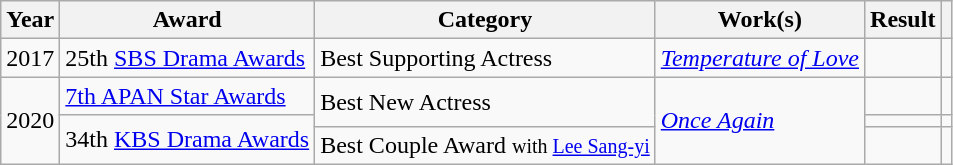<table class="wikitable">
<tr>
<th>Year</th>
<th>Award</th>
<th>Category</th>
<th>Work(s)</th>
<th>Result</th>
<th></th>
</tr>
<tr>
<td>2017</td>
<td>25th <a href='#'>SBS Drama Awards</a></td>
<td>Best Supporting Actress</td>
<td><em><a href='#'>Temperature of Love</a></em></td>
<td></td>
<td></td>
</tr>
<tr>
<td rowspan=3>2020</td>
<td><a href='#'>7th APAN Star Awards</a></td>
<td rowspan=2>Best New Actress</td>
<td rowspan=3><em><a href='#'>Once Again</a></em></td>
<td></td>
<td></td>
</tr>
<tr>
<td rowspan=2>34th <a href='#'>KBS Drama Awards</a></td>
<td></td>
<td></td>
</tr>
<tr>
<td>Best Couple Award <small>with <a href='#'>Lee Sang-yi</a></small></td>
<td></td>
<td></td>
</tr>
</table>
